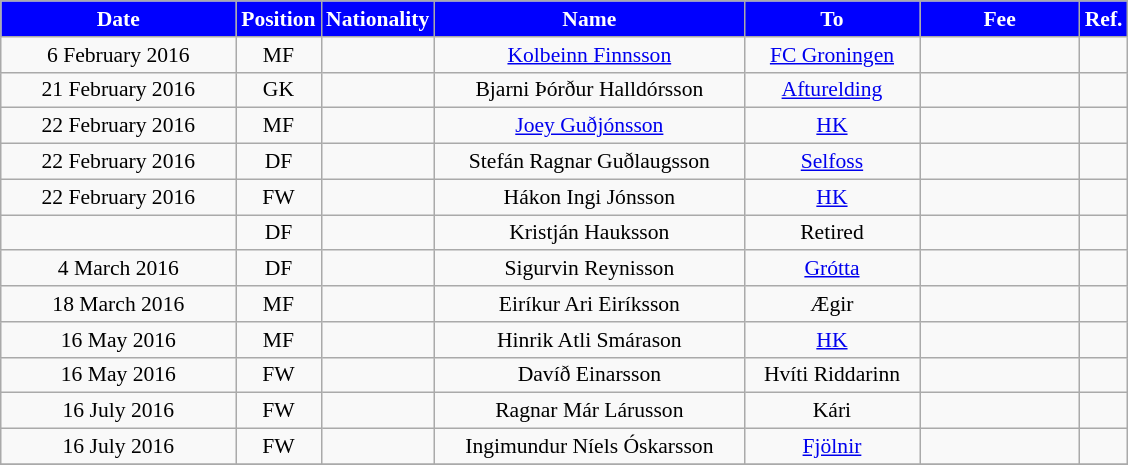<table class="wikitable"  style="text-align:center; font-size:90%; ">
<tr>
<th style="background:#00f; color:white; width:150px;">Date</th>
<th style="background:#00f; color:white; width:50px;">Position</th>
<th style="background:#00f; color:white; width:50px;">Nationality</th>
<th style="background:#00f; color:white; width:200px;">Name</th>
<th style="background:#00f; color:white; width:110px;">To</th>
<th style="background:#00f; color:white; width:100px;">Fee</th>
<th style="background:#00f; color:white; width:25px;">Ref.</th>
</tr>
<tr>
<td>6 February 2016</td>
<td>MF</td>
<td></td>
<td><a href='#'>Kolbeinn Finnsson</a></td>
<td><a href='#'>FC Groningen</a></td>
<td></td>
<td></td>
</tr>
<tr>
<td>21 February 2016</td>
<td>GK</td>
<td></td>
<td>Bjarni Þórður Halldórsson</td>
<td><a href='#'>Afturelding</a></td>
<td></td>
<td></td>
</tr>
<tr>
<td>22 February 2016</td>
<td>MF</td>
<td></td>
<td><a href='#'>Joey Guðjónsson</a></td>
<td><a href='#'>HK</a></td>
<td></td>
<td></td>
</tr>
<tr>
<td>22 February 2016</td>
<td>DF</td>
<td></td>
<td>Stefán Ragnar Guðlaugsson</td>
<td><a href='#'>Selfoss</a></td>
<td></td>
<td></td>
</tr>
<tr>
<td>22 February 2016</td>
<td>FW</td>
<td></td>
<td>Hákon Ingi Jónsson</td>
<td><a href='#'>HK</a></td>
<td></td>
<td></td>
</tr>
<tr>
<td></td>
<td>DF</td>
<td></td>
<td>Kristján Hauksson</td>
<td>Retired</td>
<td></td>
<td></td>
</tr>
<tr>
<td>4 March 2016</td>
<td>DF</td>
<td></td>
<td>Sigurvin Reynisson</td>
<td><a href='#'>Grótta</a></td>
<td></td>
<td></td>
</tr>
<tr>
<td>18 March 2016</td>
<td>MF</td>
<td></td>
<td>Eiríkur Ari Eiríksson</td>
<td>Ægir</td>
<td></td>
<td></td>
</tr>
<tr>
<td>16 May 2016</td>
<td>MF</td>
<td></td>
<td>Hinrik Atli Smárason</td>
<td><a href='#'>HK</a></td>
<td></td>
<td></td>
</tr>
<tr>
<td>16 May 2016</td>
<td>FW</td>
<td></td>
<td>Davíð Einarsson</td>
<td>Hvíti Riddarinn</td>
<td></td>
<td></td>
</tr>
<tr>
<td>16 July 2016</td>
<td>FW</td>
<td></td>
<td>Ragnar Már Lárusson</td>
<td>Kári</td>
<td></td>
<td></td>
</tr>
<tr>
<td>16 July 2016</td>
<td>FW</td>
<td></td>
<td>Ingimundur Níels Óskarsson</td>
<td><a href='#'>Fjölnir</a></td>
<td></td>
<td></td>
</tr>
<tr>
</tr>
</table>
